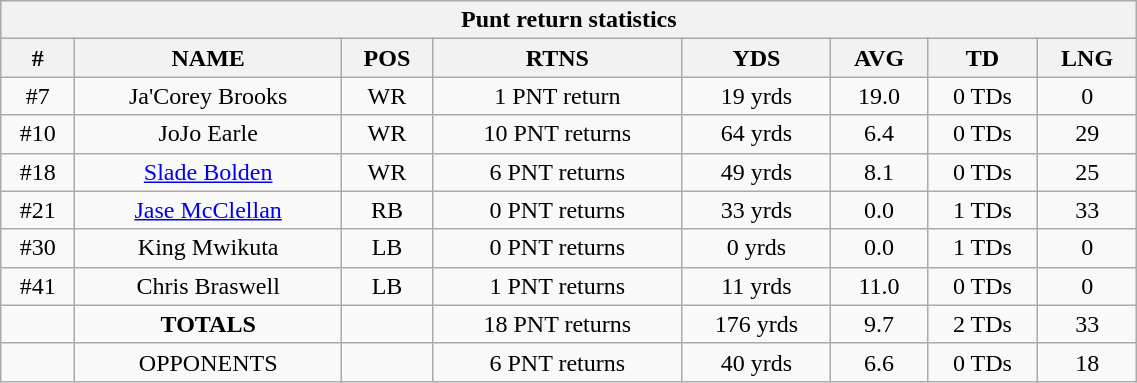<table style="width:60%; text-align:center;" class="wikitable collapsible collapsed">
<tr>
<th colspan="8">Punt return statistics</th>
</tr>
<tr>
<th>#</th>
<th>NAME</th>
<th>POS</th>
<th>RTNS</th>
<th>YDS</th>
<th>AVG</th>
<th>TD</th>
<th>LNG</th>
</tr>
<tr>
<td>#7</td>
<td>Ja'Corey Brooks</td>
<td>WR</td>
<td>1 PNT return</td>
<td>19 yrds</td>
<td>19.0</td>
<td>0 TDs</td>
<td>0</td>
</tr>
<tr>
<td>#10</td>
<td>JoJo Earle</td>
<td>WR</td>
<td>10 PNT returns</td>
<td>64 yrds</td>
<td>6.4</td>
<td>0 TDs</td>
<td>29</td>
</tr>
<tr>
<td>#18</td>
<td><a href='#'>Slade Bolden</a></td>
<td>WR</td>
<td>6 PNT returns</td>
<td>49 yrds</td>
<td>8.1</td>
<td>0 TDs</td>
<td>25</td>
</tr>
<tr>
<td>#21</td>
<td><a href='#'>Jase McClellan</a></td>
<td>RB</td>
<td>0 PNT returns</td>
<td>33 yrds</td>
<td>0.0</td>
<td>1 TDs</td>
<td>33</td>
</tr>
<tr>
<td>#30</td>
<td>King Mwikuta</td>
<td>LB</td>
<td>0 PNT returns</td>
<td>0 yrds</td>
<td>0.0</td>
<td>1 TDs</td>
<td>0</td>
</tr>
<tr>
<td>#41</td>
<td>Chris Braswell</td>
<td>LB</td>
<td>1 PNT returns</td>
<td>11 yrds</td>
<td>11.0</td>
<td>0 TDs</td>
<td>0</td>
</tr>
<tr>
<td></td>
<td><strong>TOTALS</strong></td>
<td></td>
<td>18 PNT returns</td>
<td>176 yrds</td>
<td>9.7</td>
<td>2 TDs</td>
<td>33</td>
</tr>
<tr>
<td></td>
<td>OPPONENTS</td>
<td></td>
<td>6 PNT returns</td>
<td>40 yrds</td>
<td>6.6</td>
<td>0 TDs</td>
<td>18</td>
</tr>
</table>
